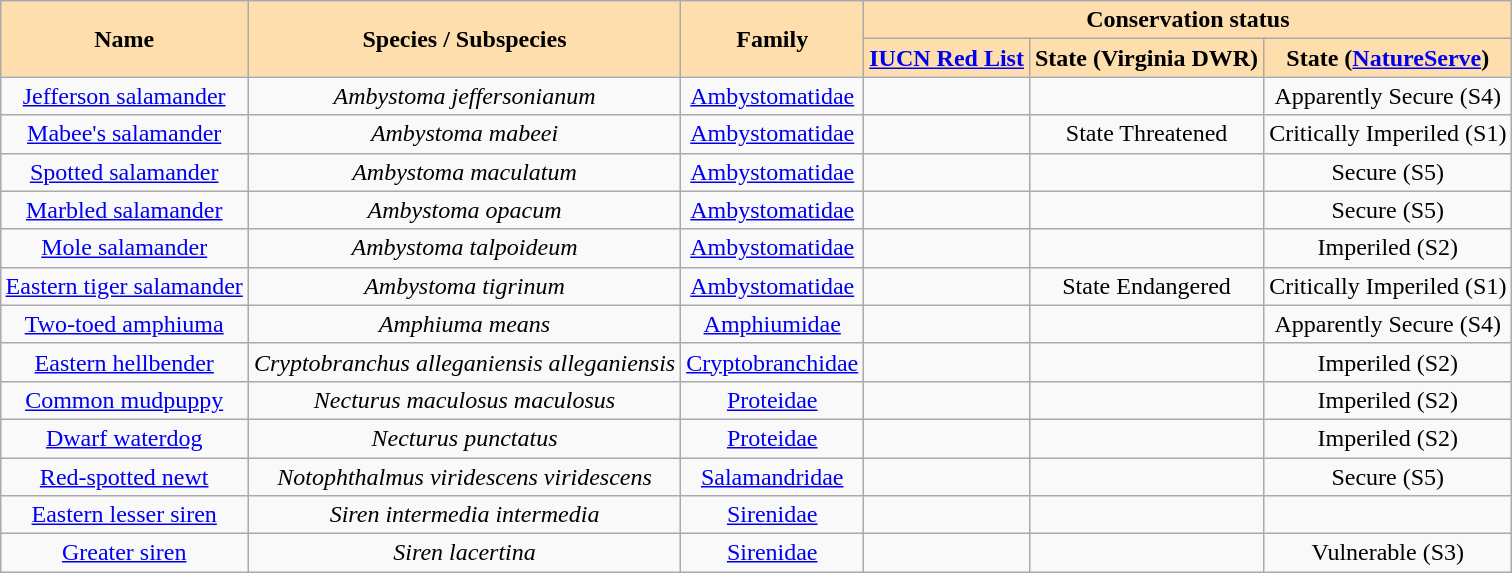<table class="wikitable" style="margin:1em auto; text-align:center;">
<tr>
<th rowspan="2" style="background:navajowhite">Name</th>
<th rowspan="2" style="background:navajowhite">Species / Subspecies</th>
<th rowspan="2" style="background:navajowhite">Family</th>
<th colspan="3" style="background:navajowhite">Conservation status</th>
</tr>
<tr>
<th style="background:navajowhite"><a href='#'>IUCN Red List</a></th>
<th style="background:navajowhite">State (Virginia DWR)</th>
<th style="background:navajowhite">State (<a href='#'>NatureServe</a>)</th>
</tr>
<tr>
<td><a href='#'>Jefferson salamander</a></td>
<td><em>Ambystoma jeffersonianum</em></td>
<td><a href='#'>Ambystomatidae</a></td>
<td></td>
<td></td>
<td>Apparently Secure (S4)</td>
</tr>
<tr>
<td><a href='#'>Mabee's salamander</a></td>
<td><em>Ambystoma mabeei</em></td>
<td><a href='#'>Ambystomatidae</a></td>
<td></td>
<td>State Threatened</td>
<td>Critically Imperiled (S1)</td>
</tr>
<tr>
<td><a href='#'>Spotted salamander</a></td>
<td><em>Ambystoma maculatum</em></td>
<td><a href='#'>Ambystomatidae</a></td>
<td></td>
<td></td>
<td>Secure (S5)</td>
</tr>
<tr>
<td><a href='#'>Marbled salamander</a></td>
<td><em>Ambystoma opacum</em></td>
<td><a href='#'>Ambystomatidae</a></td>
<td></td>
<td></td>
<td>Secure (S5)</td>
</tr>
<tr>
<td><a href='#'>Mole salamander</a></td>
<td><em>Ambystoma talpoideum</em></td>
<td><a href='#'>Ambystomatidae</a></td>
<td></td>
<td></td>
<td>Imperiled (S2)</td>
</tr>
<tr>
<td><a href='#'>Eastern tiger salamander</a></td>
<td><em>Ambystoma tigrinum</em></td>
<td><a href='#'>Ambystomatidae</a></td>
<td></td>
<td>State Endangered</td>
<td>Critically Imperiled (S1)</td>
</tr>
<tr>
<td><a href='#'>Two-toed amphiuma</a></td>
<td><em>Amphiuma means</em></td>
<td><a href='#'>Amphiumidae</a></td>
<td></td>
<td></td>
<td>Apparently Secure (S4)</td>
</tr>
<tr>
<td><a href='#'>Eastern hellbender</a></td>
<td><em>Cryptobranchus alleganiensis alleganiensis</em></td>
<td><a href='#'>Cryptobranchidae</a></td>
<td></td>
<td></td>
<td>Imperiled (S2)</td>
</tr>
<tr>
<td><a href='#'>Common mudpuppy</a></td>
<td><em>Necturus maculosus maculosus</em></td>
<td><a href='#'>Proteidae</a></td>
<td></td>
<td></td>
<td>Imperiled (S2)</td>
</tr>
<tr>
<td><a href='#'>Dwarf waterdog</a></td>
<td><em>Necturus punctatus</em></td>
<td><a href='#'>Proteidae</a></td>
<td></td>
<td></td>
<td>Imperiled (S2)</td>
</tr>
<tr>
<td><a href='#'>Red-spotted newt</a></td>
<td><em>Notophthalmus viridescens viridescens</em></td>
<td><a href='#'>Salamandridae</a></td>
<td></td>
<td></td>
<td>Secure (S5)</td>
</tr>
<tr>
<td><a href='#'>Eastern lesser siren</a></td>
<td><em>Siren intermedia intermedia</em></td>
<td><a href='#'>Sirenidae</a></td>
<td></td>
<td></td>
<td></td>
</tr>
<tr>
<td><a href='#'>Greater siren</a></td>
<td><em>Siren lacertina</em></td>
<td><a href='#'>Sirenidae</a></td>
<td></td>
<td></td>
<td>Vulnerable (S3)</td>
</tr>
</table>
